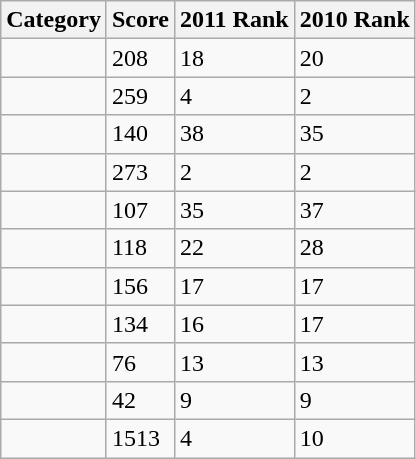<table class="wikitable">
<tr>
<th>Category</th>
<th>Score</th>
<th>2011 Rank</th>
<th>2010 Rank</th>
</tr>
<tr>
<td></td>
<td>208</td>
<td>18</td>
<td>20</td>
</tr>
<tr>
<td></td>
<td>259</td>
<td>4</td>
<td>2</td>
</tr>
<tr>
<td></td>
<td>140</td>
<td>38</td>
<td>35</td>
</tr>
<tr>
<td></td>
<td>273</td>
<td>2</td>
<td>2</td>
</tr>
<tr>
<td></td>
<td>107</td>
<td>35</td>
<td>37</td>
</tr>
<tr>
<td></td>
<td>118</td>
<td>22</td>
<td>28</td>
</tr>
<tr>
<td></td>
<td>156</td>
<td>17</td>
<td>17</td>
</tr>
<tr>
<td></td>
<td>134</td>
<td>16</td>
<td>17</td>
</tr>
<tr>
<td></td>
<td>76</td>
<td>13</td>
<td>13</td>
</tr>
<tr>
<td></td>
<td>42</td>
<td>9</td>
<td>9</td>
</tr>
<tr>
<td></td>
<td>1513</td>
<td>4</td>
<td>10</td>
</tr>
</table>
